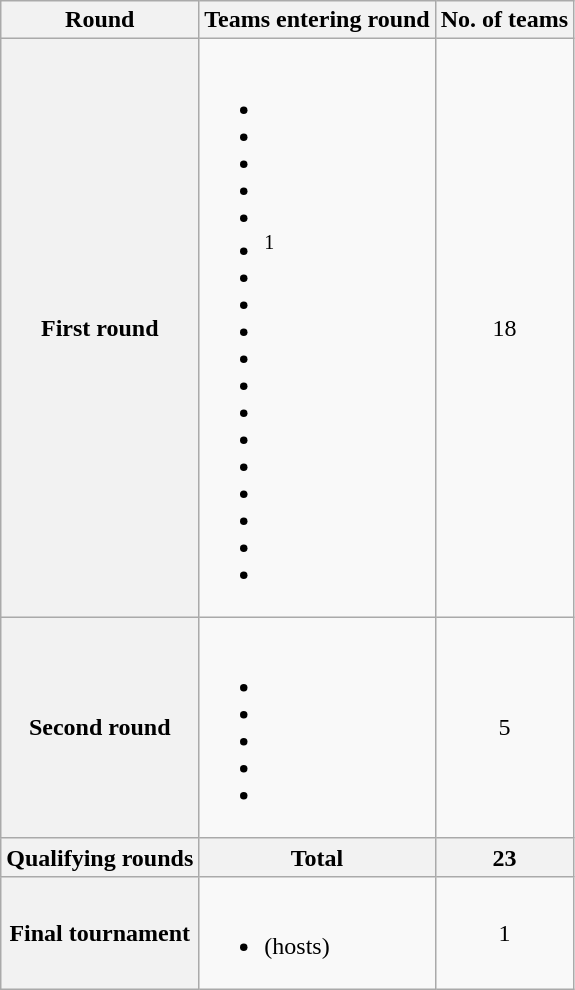<table class="wikitable">
<tr>
<th>Round</th>
<th>Teams entering round</th>
<th>No. of teams</th>
</tr>
<tr>
<th>First round</th>
<td><br><ul><li></li><li></li><li></li><li></li><li></li><li><sup>1</sup></li><li></li><li></li><li></li><li></li><li></li><li></li><li></li><li></li><li></li><li></li><li></li><li></li></ul></td>
<td align=center>18</td>
</tr>
<tr>
<th>Second round</th>
<td><br><ul><li></li><li></li><li></li><li></li><li></li></ul></td>
<td align=center>5</td>
</tr>
<tr>
<th>Qualifying rounds</th>
<th>Total</th>
<th>23</th>
</tr>
<tr>
<th>Final tournament</th>
<td><br><ul><li> (hosts)</li></ul></td>
<td align=center>1</td>
</tr>
</table>
